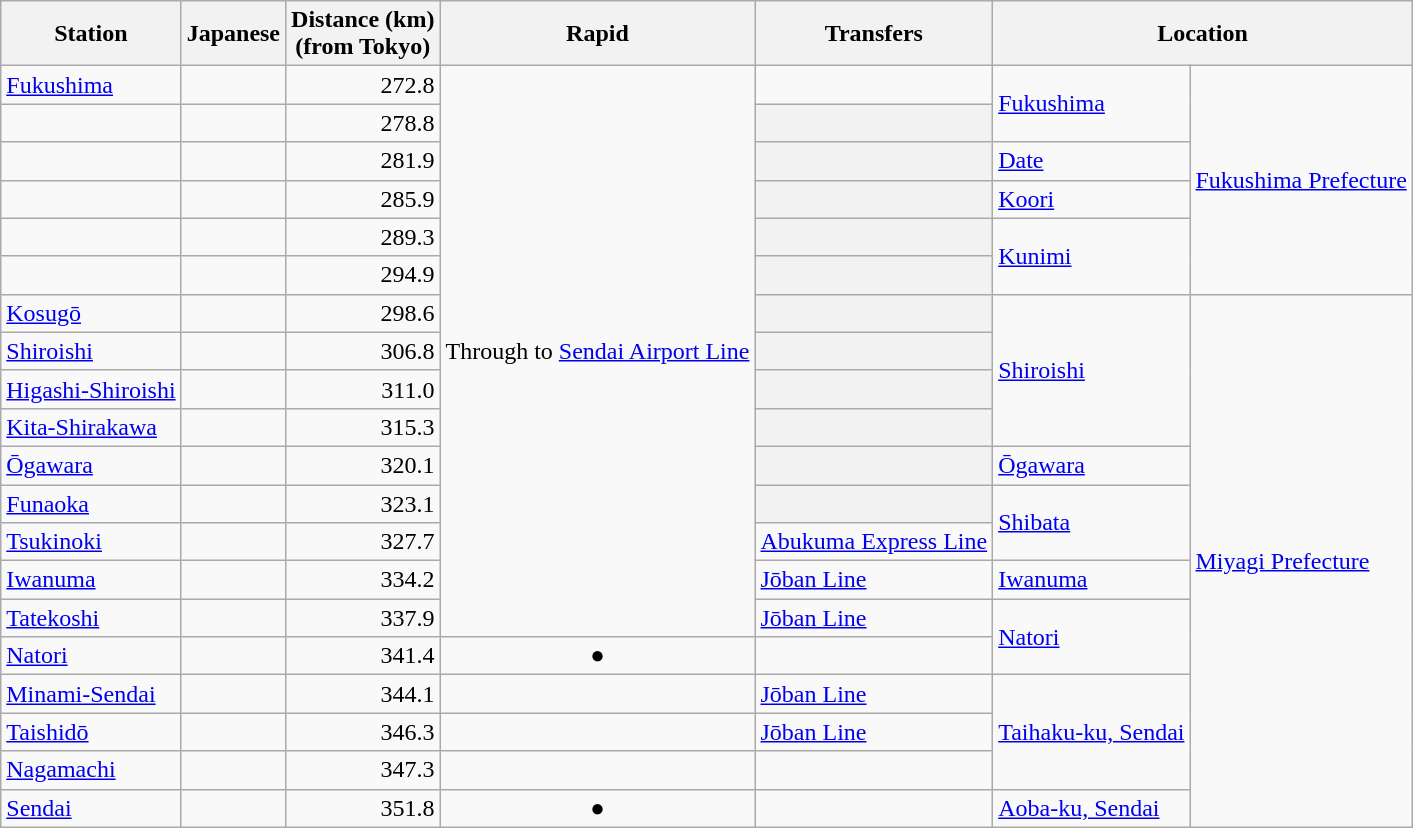<table class=wikitable>
<tr>
<th>Station</th>
<th>Japanese</th>
<th>Distance (km)<br>(from Tokyo)</th>
<th>Rapid</th>
<th>Transfers</th>
<th colspan=2>Location</th>
</tr>
<tr>
<td><a href='#'>Fukushima</a></td>
<td></td>
<td align="right">272.8</td>
<td rowspan="15">Through to <a href='#'>Sendai Airport Line</a></td>
<td></td>
<td rowspan="2"><a href='#'>Fukushima</a></td>
<td rowspan="6"><a href='#'>Fukushima Prefecture</a></td>
</tr>
<tr>
<td></td>
<td></td>
<td align=right>278.8</td>
<th></th>
</tr>
<tr>
<td></td>
<td></td>
<td align=right>281.9</td>
<th></th>
<td><a href='#'>Date</a></td>
</tr>
<tr>
<td></td>
<td></td>
<td align=right>285.9</td>
<th></th>
<td><a href='#'>Koori</a></td>
</tr>
<tr>
<td></td>
<td></td>
<td align=right>289.3</td>
<th></th>
<td rowspan=2><a href='#'>Kunimi</a></td>
</tr>
<tr>
<td></td>
<td></td>
<td align=right>294.9</td>
<th></th>
</tr>
<tr>
<td><a href='#'>Kosugō</a></td>
<td></td>
<td align=right>298.6</td>
<th></th>
<td rowspan=4><a href='#'>Shiroishi</a></td>
<td rowspan=14><a href='#'>Miyagi Prefecture</a></td>
</tr>
<tr>
<td><a href='#'>Shiroishi</a></td>
<td></td>
<td align=right>306.8</td>
<th></th>
</tr>
<tr>
<td><a href='#'>Higashi-Shiroishi</a></td>
<td></td>
<td align=right>311.0</td>
<th></th>
</tr>
<tr>
<td><a href='#'>Kita-Shirakawa</a></td>
<td></td>
<td align=right>315.3</td>
<th></th>
</tr>
<tr>
<td><a href='#'>Ōgawara</a></td>
<td></td>
<td align=right>320.1</td>
<th></th>
<td><a href='#'>Ōgawara</a></td>
</tr>
<tr>
<td><a href='#'>Funaoka</a></td>
<td></td>
<td align=right>323.1</td>
<th></th>
<td rowspan=2><a href='#'>Shibata</a></td>
</tr>
<tr>
<td><a href='#'>Tsukinoki</a></td>
<td></td>
<td align=right>327.7</td>
<td><a href='#'>Abukuma Express Line</a></td>
</tr>
<tr>
<td><a href='#'>Iwanuma</a></td>
<td></td>
<td align=right>334.2</td>
<td> <a href='#'>Jōban Line</a></td>
<td><a href='#'>Iwanuma</a></td>
</tr>
<tr>
<td><a href='#'>Tatekoshi</a></td>
<td></td>
<td align=right>337.9</td>
<td> <a href='#'>Jōban Line</a></td>
<td rowspan=2><a href='#'>Natori</a></td>
</tr>
<tr>
<td><a href='#'>Natori</a></td>
<td></td>
<td align=right>341.4</td>
<td align=center>●</td>
<td></td>
</tr>
<tr>
<td><a href='#'>Minami-Sendai</a></td>
<td></td>
<td align=right>344.1</td>
<td align=center></td>
<td> <a href='#'>Jōban Line</a></td>
<td rowspan=3><a href='#'>Taihaku-ku, Sendai</a></td>
</tr>
<tr>
<td><a href='#'>Taishidō</a></td>
<td></td>
<td align=right>346.3</td>
<td align=center></td>
<td> <a href='#'>Jōban Line</a></td>
</tr>
<tr>
<td><a href='#'>Nagamachi</a></td>
<td></td>
<td align=right>347.3</td>
<td align=center></td>
<td></td>
</tr>
<tr>
<td><a href='#'>Sendai</a></td>
<td></td>
<td align=right>351.8</td>
<td align=center>●</td>
<td></td>
<td><a href='#'>Aoba-ku, Sendai</a></td>
</tr>
</table>
